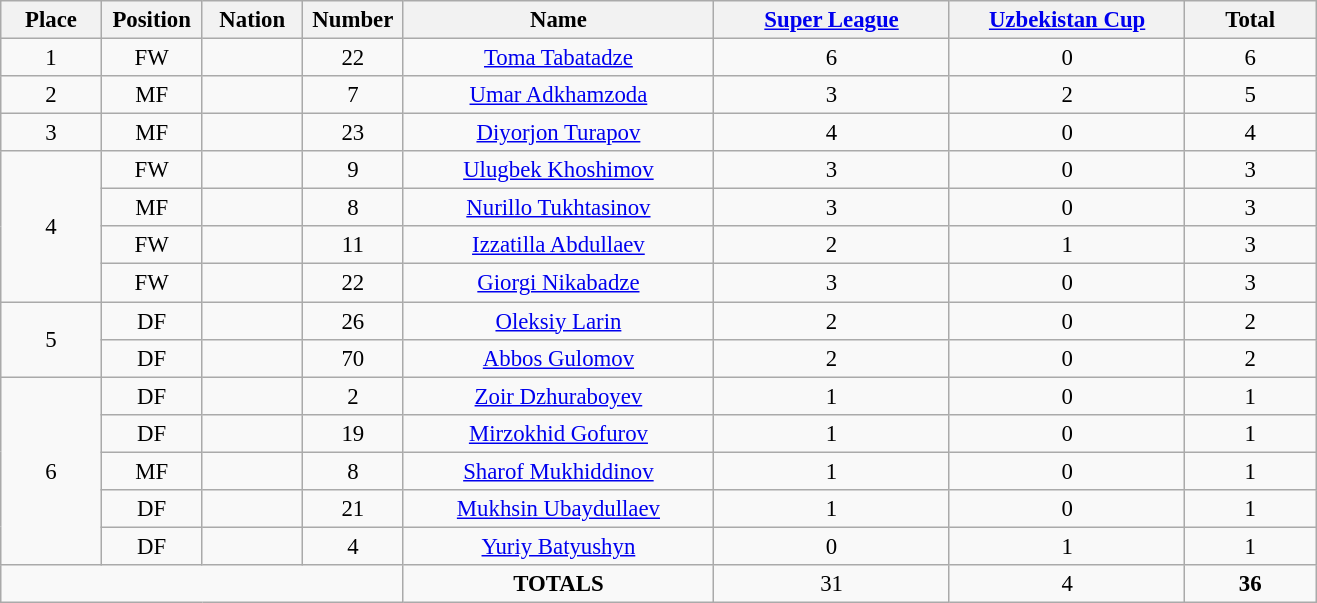<table class="wikitable" style="font-size: 95%; text-align: center;">
<tr>
<th width=60>Place</th>
<th width=60>Position</th>
<th width=60>Nation</th>
<th width=60>Number</th>
<th width=200>Name</th>
<th width=150><a href='#'>Super League</a></th>
<th width=150><a href='#'>Uzbekistan Cup</a></th>
<th width=80><strong>Total</strong></th>
</tr>
<tr>
<td>1</td>
<td>FW</td>
<td></td>
<td>22</td>
<td><a href='#'>Toma Tabatadze</a></td>
<td>6</td>
<td>0</td>
<td>6</td>
</tr>
<tr>
<td>2</td>
<td>MF</td>
<td></td>
<td>7</td>
<td><a href='#'>Umar Adkhamzoda</a></td>
<td>3</td>
<td>2</td>
<td>5</td>
</tr>
<tr>
<td>3</td>
<td>MF</td>
<td></td>
<td>23</td>
<td><a href='#'>Diyorjon Turapov</a></td>
<td>4</td>
<td>0</td>
<td>4</td>
</tr>
<tr>
<td rowspan="4">4</td>
<td>FW</td>
<td></td>
<td>9</td>
<td><a href='#'>Ulugbek Khoshimov</a></td>
<td>3</td>
<td>0</td>
<td>3</td>
</tr>
<tr>
<td>MF</td>
<td></td>
<td>8</td>
<td><a href='#'>Nurillo Tukhtasinov</a></td>
<td>3</td>
<td>0</td>
<td>3</td>
</tr>
<tr>
<td>FW</td>
<td></td>
<td>11</td>
<td><a href='#'>Izzatilla Abdullaev</a></td>
<td>2</td>
<td>1</td>
<td>3</td>
</tr>
<tr>
<td>FW</td>
<td></td>
<td>22</td>
<td><a href='#'>Giorgi Nikabadze</a></td>
<td>3</td>
<td>0</td>
<td>3</td>
</tr>
<tr>
<td rowspan="2">5</td>
<td>DF</td>
<td></td>
<td>26</td>
<td><a href='#'>Oleksiy Larin</a></td>
<td>2</td>
<td>0</td>
<td>2</td>
</tr>
<tr>
<td>DF</td>
<td></td>
<td>70</td>
<td><a href='#'>Abbos Gulomov</a></td>
<td>2</td>
<td>0</td>
<td>2</td>
</tr>
<tr>
<td rowspan="5">6</td>
<td>DF</td>
<td></td>
<td>2</td>
<td><a href='#'>Zoir Dzhuraboyev</a></td>
<td>1</td>
<td>0</td>
<td>1</td>
</tr>
<tr>
<td>DF</td>
<td></td>
<td>19</td>
<td><a href='#'>Mirzokhid Gofurov</a></td>
<td>1</td>
<td>0</td>
<td>1</td>
</tr>
<tr>
<td>MF</td>
<td></td>
<td>8</td>
<td><a href='#'>Sharof Mukhiddinov</a></td>
<td>1</td>
<td>0</td>
<td>1</td>
</tr>
<tr>
<td>DF</td>
<td></td>
<td>21</td>
<td><a href='#'>Mukhsin Ubaydullaev</a></td>
<td>1</td>
<td>0</td>
<td>1</td>
</tr>
<tr>
<td>DF</td>
<td></td>
<td>4</td>
<td><a href='#'>Yuriy Batyushyn</a></td>
<td>0</td>
<td>1</td>
<td>1</td>
</tr>
<tr>
<td colspan="4"></td>
<td><strong>TOTALS</strong></td>
<td>31</td>
<td>4</td>
<td><strong>36</strong></td>
</tr>
</table>
